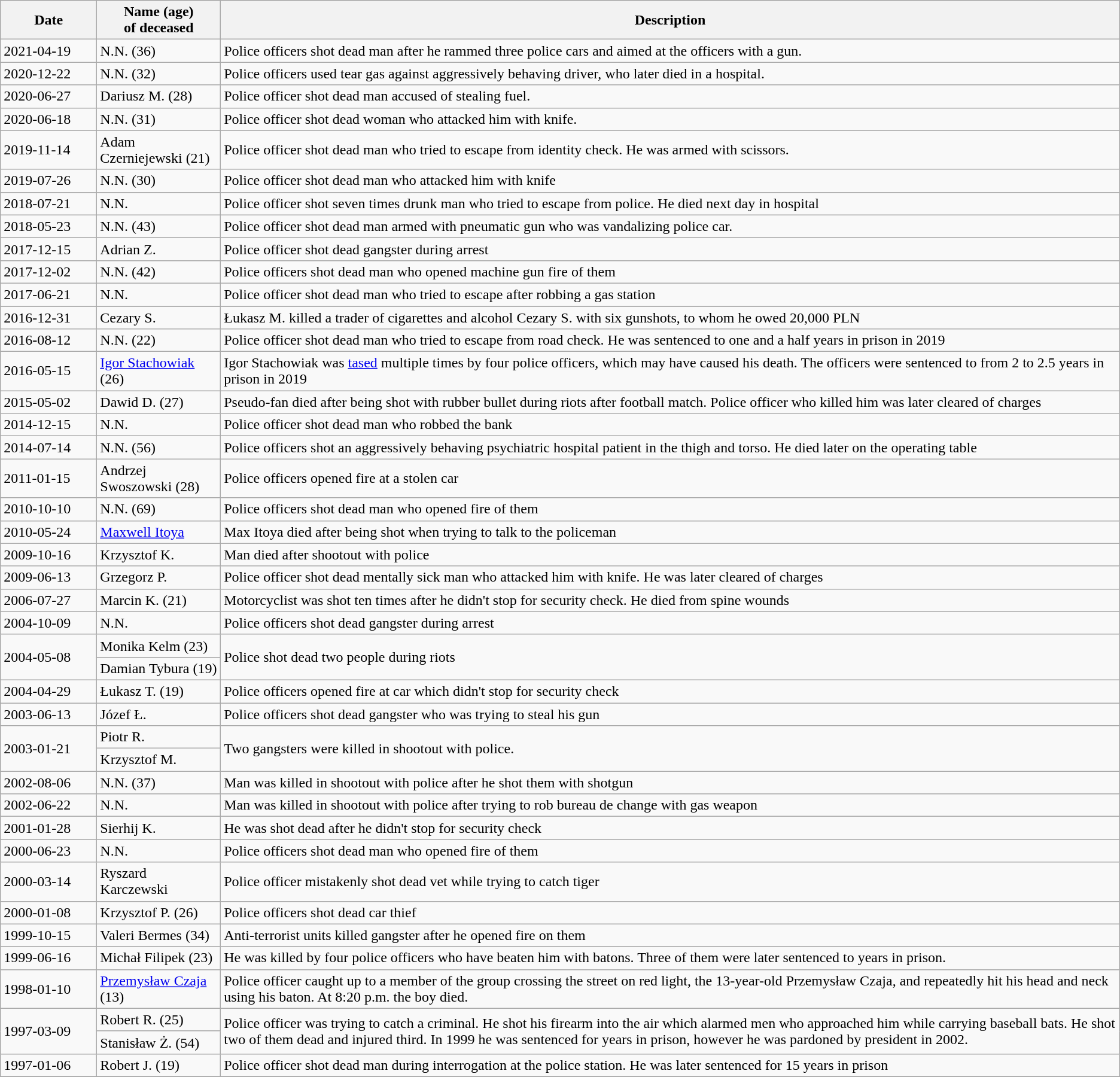<table class="wikitable sortable static-row-numbers static-row-header-text"  border="1">
<tr>
<th style="width: 100px;">Date</th>
<th>Name (age)<br>of deceased</th>
<th>Description</th>
</tr>
<tr>
<td>2021-04-19</td>
<td>N.N. (36)</td>
<td>Police officers shot dead man after he rammed three police cars and aimed at the officers with a gun.</td>
</tr>
<tr>
<td>2020-12-22</td>
<td>N.N. (32)</td>
<td>Police officers used tear gas against aggressively behaving driver, who later died in a hospital.</td>
</tr>
<tr>
<td>2020-06-27</td>
<td>Dariusz M. (28)</td>
<td>Police officer shot dead man accused of stealing fuel.</td>
</tr>
<tr>
<td>2020-06-18</td>
<td>N.N. (31)</td>
<td>Police officer shot dead woman who attacked him with knife.</td>
</tr>
<tr>
<td>2019-11-14</td>
<td>Adam Czerniejewski (21)</td>
<td>Police officer shot dead man who tried to escape from identity check. He was armed with scissors.</td>
</tr>
<tr>
<td>2019-07-26</td>
<td>N.N. (30)</td>
<td>Police officer shot dead man who attacked him with knife</td>
</tr>
<tr>
<td>2018-07-21</td>
<td>N.N.</td>
<td>Police officer shot seven times drunk man who tried to escape from police. He died next day in hospital</td>
</tr>
<tr>
<td>2018-05-23</td>
<td>N.N. (43)</td>
<td>Police officer shot dead man armed with pneumatic gun who was vandalizing police car.</td>
</tr>
<tr>
<td>2017-12-15</td>
<td>Adrian Z.</td>
<td>Police officer shot dead gangster during arrest</td>
</tr>
<tr>
<td>2017-12-02</td>
<td>N.N. (42)</td>
<td>Police officers shot dead man who opened machine gun fire of them</td>
</tr>
<tr>
<td>2017-06-21</td>
<td>N.N.</td>
<td>Police officer shot dead man who tried to escape after robbing a gas station</td>
</tr>
<tr>
<td>2016-12-31</td>
<td>Cezary S.</td>
<td>Łukasz M. killed a trader of cigarettes and alcohol Cezary S. with six gunshots, to whom he owed 20,000 PLN</td>
</tr>
<tr>
<td>2016-08-12</td>
<td>N.N. (22)</td>
<td>Police officer shot dead man who tried to escape from road check. He was sentenced to one and a half years in prison in 2019</td>
</tr>
<tr>
<td>2016-05-15</td>
<td><a href='#'>Igor Stachowiak</a> (26)</td>
<td>Igor Stachowiak was <a href='#'>tased</a> multiple times by four police officers, which may have caused his death. The officers were sentenced to from 2 to 2.5 years in prison in 2019</td>
</tr>
<tr>
<td>2015-05-02</td>
<td>Dawid D. (27)</td>
<td>Pseudo-fan died after being shot with rubber bullet during riots after football match. Police officer who killed him was later cleared of charges</td>
</tr>
<tr>
<td>2014-12-15</td>
<td>N.N.</td>
<td>Police officer shot dead man who robbed the bank</td>
</tr>
<tr>
<td>2014-07-14</td>
<td>N.N. (56)</td>
<td>Police officers shot an aggressively behaving psychiatric hospital patient in the thigh and torso. He died later on the operating table</td>
</tr>
<tr>
<td>2011-01-15</td>
<td>Andrzej Swoszowski (28)</td>
<td>Police officers opened fire at a stolen car</td>
</tr>
<tr>
<td>2010-10-10</td>
<td>N.N. (69)</td>
<td>Police officers shot dead man who opened fire of them</td>
</tr>
<tr>
<td>2010-05-24</td>
<td><a href='#'>Maxwell Itoya</a></td>
<td>Max Itoya died after being shot when trying to talk to the policeman</td>
</tr>
<tr>
<td>2009-10-16</td>
<td>Krzysztof K.</td>
<td>Man died after shootout with police</td>
</tr>
<tr>
<td>2009-06-13</td>
<td>Grzegorz P.</td>
<td>Police officer shot dead mentally sick man who attacked him with knife. He was later cleared of charges</td>
</tr>
<tr>
<td>2006-07-27</td>
<td>Marcin K. (21)</td>
<td>Motorcyclist was shot ten times after he didn't stop for security check. He died from spine wounds</td>
</tr>
<tr>
<td>2004-10-09</td>
<td>N.N.</td>
<td>Police officers shot dead gangster during arrest</td>
</tr>
<tr>
<td rowspan="2">2004-05-08</td>
<td>Monika Kelm (23)</td>
<td rowspan="2">Police shot dead two people during riots</td>
</tr>
<tr>
<td>Damian Tybura (19)</td>
</tr>
<tr>
<td>2004-04-29</td>
<td>Łukasz T. (19)</td>
<td>Police officers opened fire at car which didn't stop for security check</td>
</tr>
<tr>
<td>2003-06-13</td>
<td>Józef Ł.</td>
<td>Police officers shot dead gangster who was trying to steal his gun</td>
</tr>
<tr>
<td rowspan="2">2003-01-21</td>
<td>Piotr R.</td>
<td rowspan="2">Two gangsters were killed in shootout with police.</td>
</tr>
<tr>
<td>Krzysztof M.</td>
</tr>
<tr>
<td>2002-08-06</td>
<td>N.N. (37)</td>
<td>Man was killed in shootout with police after he shot them with shotgun</td>
</tr>
<tr>
<td>2002-06-22</td>
<td>N.N.</td>
<td>Man was killed in shootout with police after trying to rob bureau de change with gas weapon</td>
</tr>
<tr>
<td>2001-01-28</td>
<td>Sierhij K.</td>
<td>He was shot dead after he didn't stop for security check</td>
</tr>
<tr>
<td>2000-06-23</td>
<td>N.N.</td>
<td>Police officers shot dead man who opened fire of them</td>
</tr>
<tr>
<td>2000-03-14</td>
<td>Ryszard Karczewski</td>
<td>Police officer mistakenly shot dead vet while trying to catch tiger</td>
</tr>
<tr>
<td>2000-01-08</td>
<td>Krzysztof P. (26)</td>
<td>Police officers shot dead car thief</td>
</tr>
<tr>
<td>1999-10-15</td>
<td>Valeri Bermes (34)</td>
<td>Anti-terrorist units killed gangster after he opened fire on them</td>
</tr>
<tr>
<td>1999-06-16</td>
<td>Michał Filipek (23)</td>
<td>He was killed by four police officers who have beaten him with batons. Three of them were later sentenced to years in prison.</td>
</tr>
<tr>
<td>1998-01-10</td>
<td><a href='#'>Przemysław Czaja</a> (13)</td>
<td>Police officer caught up to a member of the group crossing the street on red light, the 13-year-old Przemysław Czaja, and repeatedly hit his head and neck using his baton. At 8:20 p.m. the boy died.</td>
</tr>
<tr>
<td rowspan="2">1997-03-09</td>
<td>Robert R. (25)</td>
<td rowspan="2">Police officer was trying to catch a criminal. He shot his firearm into the air which alarmed men who approached him while carrying baseball bats. He shot two of them dead and injured third. In 1999 he was sentenced for years in prison, however he was pardoned by president in 2002.</td>
</tr>
<tr>
<td>Stanisław Ż. (54)</td>
</tr>
<tr>
<td>1997-01-06</td>
<td>Robert J. (19)</td>
<td>Police officer shot dead man during interrogation at the police station. He was later sentenced for 15 years in prison</td>
</tr>
<tr>
</tr>
</table>
